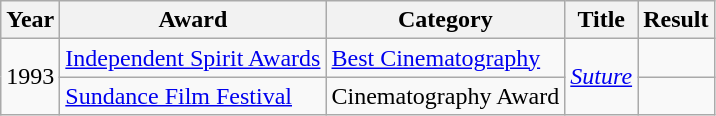<table class="wikitable">
<tr>
<th>Year</th>
<th>Award</th>
<th>Category</th>
<th>Title</th>
<th>Result</th>
</tr>
<tr>
<td rowspan=2>1993</td>
<td><a href='#'>Independent Spirit Awards</a></td>
<td><a href='#'>Best Cinematography</a></td>
<td rowspan=2><em><a href='#'>Suture</a></em></td>
<td></td>
</tr>
<tr>
<td><a href='#'>Sundance Film Festival</a></td>
<td>Cinematography Award</td>
<td></td>
</tr>
</table>
